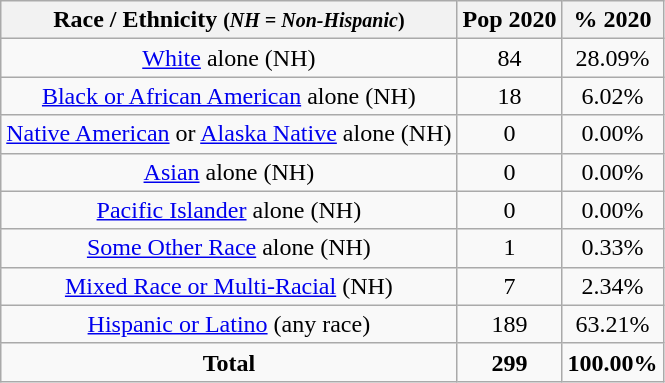<table class="wikitable" style="text-align:center;">
<tr>
<th>Race / Ethnicity <small>(<em>NH = Non-Hispanic</em>)</small></th>
<th>Pop 2020</th>
<th>% 2020</th>
</tr>
<tr>
<td><a href='#'>White</a> alone (NH)</td>
<td>84</td>
<td>28.09%</td>
</tr>
<tr>
<td><a href='#'>Black or African American</a> alone (NH)</td>
<td>18</td>
<td>6.02%</td>
</tr>
<tr>
<td><a href='#'>Native American</a> or <a href='#'>Alaska Native</a> alone (NH)</td>
<td>0</td>
<td>0.00%</td>
</tr>
<tr>
<td><a href='#'>Asian</a> alone (NH)</td>
<td>0</td>
<td>0.00%</td>
</tr>
<tr>
<td><a href='#'>Pacific Islander</a> alone (NH)</td>
<td>0</td>
<td>0.00%</td>
</tr>
<tr>
<td><a href='#'>Some Other Race</a> alone (NH)</td>
<td>1</td>
<td>0.33%</td>
</tr>
<tr>
<td><a href='#'>Mixed Race or Multi-Racial</a> (NH)</td>
<td>7</td>
<td>2.34%</td>
</tr>
<tr>
<td><a href='#'>Hispanic or Latino</a> (any race)</td>
<td>189</td>
<td>63.21%</td>
</tr>
<tr>
<td><strong>Total</strong></td>
<td><strong>299</strong></td>
<td><strong>100.00%</strong></td>
</tr>
</table>
